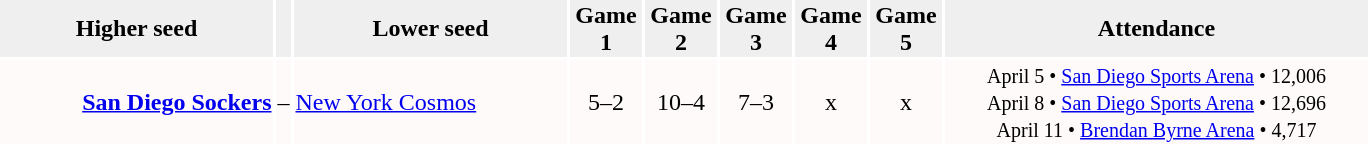<table style="border-collapse:collapse border=1 cellspacing=0 cellpadding=2">
<tr align=center bgcolor=#efefef>
<th width=180>Higher seed</th>
<th width=5></th>
<th width=180>Lower seed</th>
<th width=46>Game 1</th>
<th width=46>Game 2</th>
<th width=46>Game 3</th>
<th width=46>Game 4</th>
<th width=46>Game 5</th>
<td width=280><strong>Attendance</strong></td>
</tr>
<tr align=center bgcolor=fffafa>
<td align=right><strong><a href='#'>San Diego Sockers</a></strong></td>
<td>–</td>
<td align=left><a href='#'>New York Cosmos</a></td>
<td>5–2</td>
<td>10–4</td>
<td>7–3</td>
<td>x</td>
<td>x</td>
<td><small>April 5 • <a href='#'>San Diego Sports Arena</a> • 12,006<br>April 8 • <a href='#'>San Diego Sports Arena</a> • 12,696<br> April 11 • <a href='#'>Brendan Byrne Arena</a> • 4,717</small></td>
</tr>
</table>
